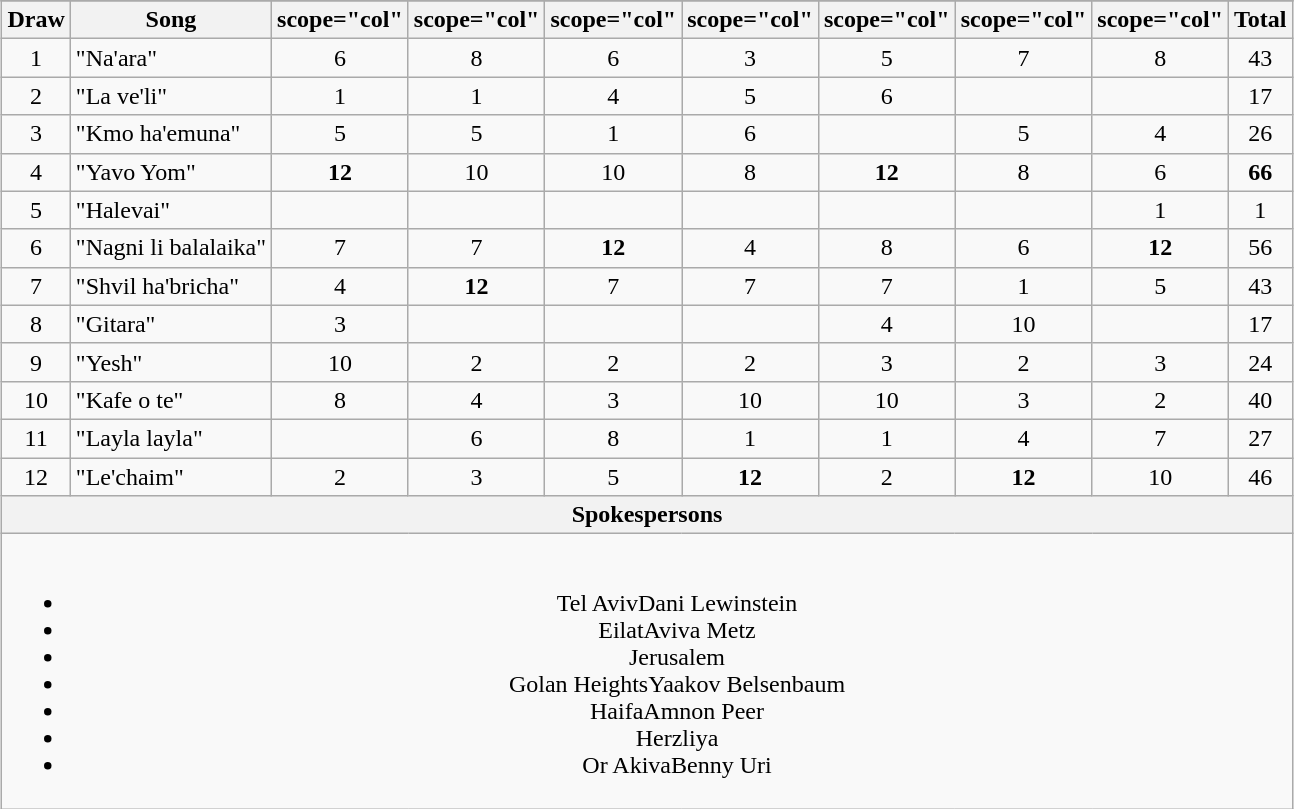<table class="wikitable plainrowheaders" style="margin: 1em auto 1em auto; text-align:center;">
<tr>
</tr>
<tr>
<th scope="col">Draw</th>
<th scope="col">Song</th>
<th>scope="col" </th>
<th>scope="col" </th>
<th>scope="col" </th>
<th>scope="col" </th>
<th>scope="col" </th>
<th>scope="col" </th>
<th>scope="col" </th>
<th scope="col">Total</th>
</tr>
<tr --->
<td>1</td>
<td align="left">"Na'ara"</td>
<td>6</td>
<td>8</td>
<td>6</td>
<td>3</td>
<td>5</td>
<td>7</td>
<td>8</td>
<td>43</td>
</tr>
<tr --->
<td>2</td>
<td align="left">"La ve'li"</td>
<td>1</td>
<td>1</td>
<td>4</td>
<td>5</td>
<td>6</td>
<td></td>
<td></td>
<td>17</td>
</tr>
<tr --->
<td>3</td>
<td align="left">"Kmo ha'emuna"</td>
<td>5</td>
<td>5</td>
<td>1</td>
<td>6</td>
<td></td>
<td>5</td>
<td>4</td>
<td>26</td>
</tr>
<tr --->
<td>4</td>
<td align="left">"Yavo Yom"</td>
<td><strong>12</strong></td>
<td>10</td>
<td>10</td>
<td>8</td>
<td><strong>12</strong></td>
<td>8</td>
<td>6</td>
<td><strong>66</strong></td>
</tr>
<tr --->
<td>5</td>
<td align="left">"Halevai"</td>
<td></td>
<td></td>
<td></td>
<td></td>
<td></td>
<td></td>
<td>1</td>
<td>1</td>
</tr>
<tr --->
<td>6</td>
<td align="left">"Nagni li balalaika"</td>
<td>7</td>
<td>7</td>
<td><strong>12</strong></td>
<td>4</td>
<td>8</td>
<td>6</td>
<td><strong>12</strong></td>
<td>56</td>
</tr>
<tr --->
<td>7</td>
<td align="left">"Shvil ha'bricha"</td>
<td>4</td>
<td><strong>12</strong></td>
<td>7</td>
<td>7</td>
<td>7</td>
<td>1</td>
<td>5</td>
<td>43</td>
</tr>
<tr --->
<td>8</td>
<td align="left">"Gitara"</td>
<td>3</td>
<td></td>
<td></td>
<td></td>
<td>4</td>
<td>10</td>
<td></td>
<td>17</td>
</tr>
<tr --->
<td>9</td>
<td align="left">"Yesh"</td>
<td>10</td>
<td>2</td>
<td>2</td>
<td>2</td>
<td>3</td>
<td>2</td>
<td>3</td>
<td>24</td>
</tr>
<tr --->
<td>10</td>
<td align="left">"Kafe o te"</td>
<td>8</td>
<td>4</td>
<td>3</td>
<td>10</td>
<td>10</td>
<td>3</td>
<td>2</td>
<td>40</td>
</tr>
<tr --->
<td>11</td>
<td align="left">"Layla layla"</td>
<td></td>
<td>6</td>
<td>8</td>
<td>1</td>
<td>1</td>
<td>4</td>
<td>7</td>
<td>27</td>
</tr>
<tr --->
<td>12</td>
<td align="left">"Le'chaim"</td>
<td>2</td>
<td>3</td>
<td>5</td>
<td><strong>12</strong></td>
<td>2</td>
<td><strong>12</strong></td>
<td>10</td>
<td>46</td>
</tr>
<tr>
<th colspan="10">Spokespersons</th>
</tr>
<tr>
<td colspan="10"><br><ul><li>Tel AvivDani Lewinstein</li><li>EilatAviva Metz</li><li>Jerusalem</li><li>Golan HeightsYaakov Belsenbaum</li><li>HaifaAmnon Peer</li><li>Herzliya</li><li>Or AkivaBenny Uri</li></ul></td>
</tr>
</table>
